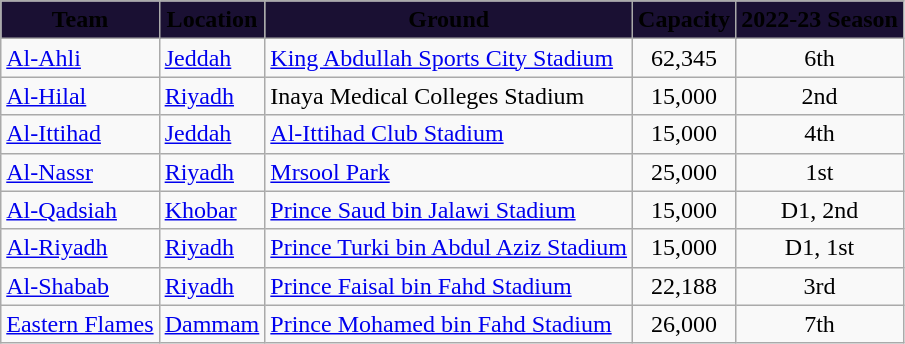<table class="wikitable sortable">
<tr>
<th style="background-color:#1A1033;"><span>Team</span></th>
<th style="background-color:#1A1033;"><span>Location</span></th>
<th style="background-color:#1A1033;"><span>Ground</span></th>
<th style="background-color:#1A1033;"><span>Capacity</span></th>
<th data-sort-type=number style="background-color:#1A1033;"><span>2022-23 Season</span></th>
</tr>
<tr>
<td><a href='#'>Al-Ahli</a></td>
<td><a href='#'>Jeddah</a></td>
<td><a href='#'>King Abdullah Sports City Stadium</a></td>
<td style="text-align:center">62,345</td>
<td style="text-align:center">6th</td>
</tr>
<tr>
<td><a href='#'>Al-Hilal</a></td>
<td><a href='#'>Riyadh</a></td>
<td>Inaya Medical Colleges Stadium</td>
<td style="text-align:center">15,000</td>
<td style="text-align:center">2nd</td>
</tr>
<tr>
<td><a href='#'>Al-Ittihad</a></td>
<td><a href='#'>Jeddah</a></td>
<td><a href='#'>Al-Ittihad Club Stadium</a></td>
<td style="text-align:center">15,000</td>
<td style="text-align:center">4th</td>
</tr>
<tr>
<td><a href='#'>Al-Nassr</a></td>
<td><a href='#'>Riyadh</a></td>
<td><a href='#'>Mrsool Park</a></td>
<td style="text-align:center">25,000</td>
<td style="text-align:center">1st</td>
</tr>
<tr>
<td><a href='#'>Al-Qadsiah</a></td>
<td><a href='#'>Khobar</a></td>
<td><a href='#'>Prince Saud bin Jalawi Stadium</a></td>
<td style="text-align:center">15,000</td>
<td style="text-align:center">D1, 2nd</td>
</tr>
<tr>
<td><a href='#'>Al-Riyadh</a></td>
<td><a href='#'>Riyadh</a></td>
<td><a href='#'>Prince Turki bin Abdul Aziz Stadium</a></td>
<td style="text-align:center">15,000</td>
<td style="text-align:center">D1, 1st</td>
</tr>
<tr>
<td><a href='#'>Al-Shabab</a></td>
<td><a href='#'>Riyadh</a></td>
<td><a href='#'>Prince Faisal bin Fahd Stadium</a></td>
<td style="text-align:center">22,188</td>
<td style="text-align:center">3rd</td>
</tr>
<tr>
<td><a href='#'>Eastern Flames</a></td>
<td><a href='#'>Dammam</a></td>
<td><a href='#'>Prince Mohamed bin Fahd Stadium</a></td>
<td style="text-align:center">26,000</td>
<td style="text-align:center">7th</td>
</tr>
</table>
